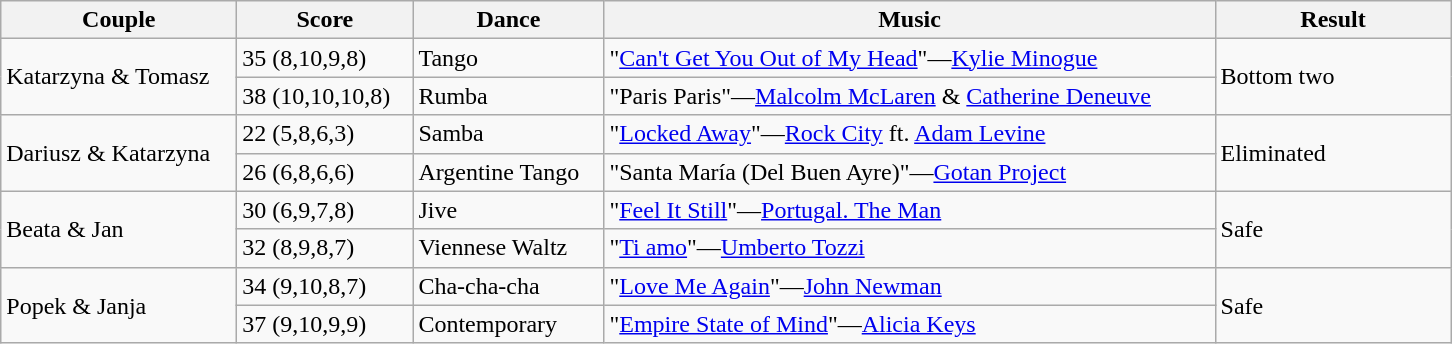<table class="wikitable">
<tr>
<th width="150">Couple</th>
<th width="110">Score</th>
<th width="120">Dance</th>
<th width="400">Music</th>
<th width="150">Result</th>
</tr>
<tr>
<td rowspan="2">Katarzyna & Tomasz</td>
<td>35 (8,10,9,8)</td>
<td>Tango</td>
<td>"<a href='#'>Can't Get You Out of My Head</a>"—<a href='#'>Kylie Minogue</a></td>
<td rowspan="2">Bottom two</td>
</tr>
<tr>
<td>38 (10,10,10,8)</td>
<td>Rumba</td>
<td>"Paris Paris"—<a href='#'>Malcolm McLaren</a> & <a href='#'>Catherine Deneuve</a></td>
</tr>
<tr>
<td rowspan="2">Dariusz & Katarzyna</td>
<td>22 (5,8,6,3)</td>
<td>Samba</td>
<td>"<a href='#'>Locked Away</a>"—<a href='#'>Rock City</a> ft. <a href='#'>Adam Levine</a></td>
<td rowspan="2">Eliminated</td>
</tr>
<tr>
<td>26 (6,8,6,6)</td>
<td>Argentine Tango</td>
<td>"Santa María (Del Buen Ayre)"—<a href='#'>Gotan Project</a></td>
</tr>
<tr>
<td rowspan="2">Beata & Jan</td>
<td>30 (6,9,7,8)</td>
<td>Jive</td>
<td>"<a href='#'>Feel It Still</a>"—<a href='#'>Portugal. The Man</a></td>
<td rowspan="2">Safe</td>
</tr>
<tr>
<td>32 (8,9,8,7)</td>
<td>Viennese Waltz</td>
<td>"<a href='#'>Ti amo</a>"—<a href='#'>Umberto Tozzi</a></td>
</tr>
<tr>
<td rowspan="2">Popek & Janja</td>
<td>34 (9,10,8,7)</td>
<td>Cha-cha-cha</td>
<td>"<a href='#'>Love Me Again</a>"—<a href='#'>John Newman</a></td>
<td rowspan="2">Safe</td>
</tr>
<tr>
<td>37 (9,10,9,9)</td>
<td>Contemporary</td>
<td>"<a href='#'>Empire State of Mind</a>"—<a href='#'>Alicia Keys</a></td>
</tr>
</table>
